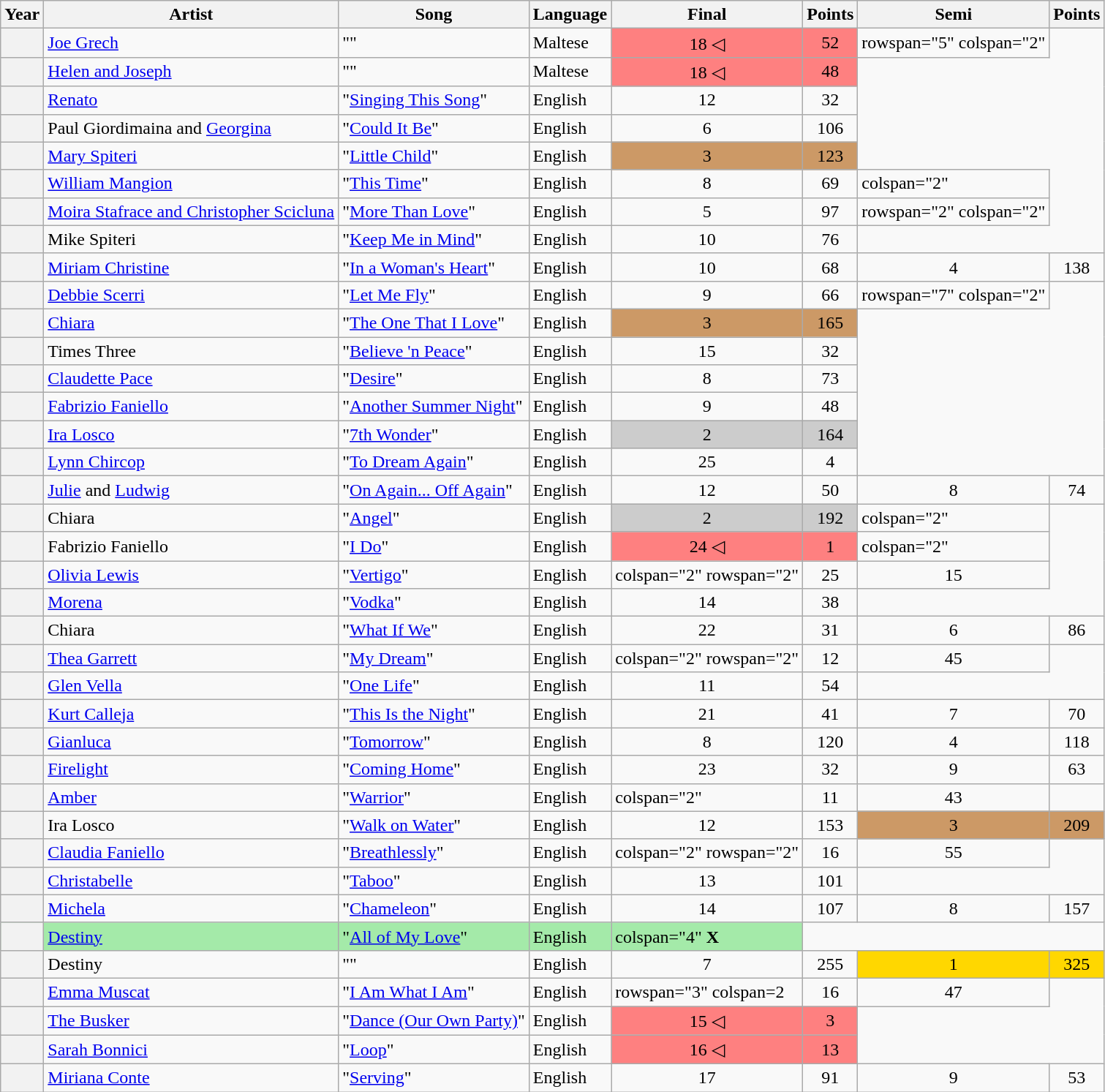<table class="wikitable sortable plainrowheaders">
<tr>
<th scope="col">Year</th>
<th scope="col">Artist</th>
<th scope="col">Song</th>
<th scope="col">Language</th>
<th scope="col" data-sort-type="number">Final</th>
<th scope="col" data-sort-type="number">Points</th>
<th scope="col" data-sort-type="number">Semi</th>
<th scope="col" data-sort-type="number">Points</th>
</tr>
<tr>
<th scope="row" style="text-align:center;"></th>
<td><a href='#'>Joe Grech</a></td>
<td>""</td>
<td>Maltese</td>
<td style="text-align:center; background-color:#FE8080;">18 ◁</td>
<td style="text-align:center; background-color:#FE8080;">52</td>
<td>rowspan="5" colspan="2" </td>
</tr>
<tr>
<th scope="row" style="text-align:center;"></th>
<td><a href='#'>Helen and Joseph</a></td>
<td>""</td>
<td>Maltese</td>
<td style="text-align:center; background-color:#FE8080;">18 ◁</td>
<td style="text-align:center; background-color:#FE8080;">48</td>
</tr>
<tr>
<th scope="row" style="text-align:center;"></th>
<td><a href='#'>Renato</a></td>
<td>"<a href='#'>Singing This Song</a>"</td>
<td>English</td>
<td style="text-align:center;">12</td>
<td style="text-align:center;">32</td>
</tr>
<tr>
<th scope="row" style="text-align:center;"></th>
<td>Paul Giordimaina and <a href='#'>Georgina</a></td>
<td>"<a href='#'>Could It Be</a>"</td>
<td>English</td>
<td style="text-align:center;">6</td>
<td style="text-align:center;">106</td>
</tr>
<tr>
<th scope="row" style="text-align:center;"></th>
<td><a href='#'>Mary Spiteri</a></td>
<td>"<a href='#'>Little Child</a>"</td>
<td>English</td>
<td style="text-align:center; background-color:#C96;">3</td>
<td style="text-align:center; background-color:#C96;">123</td>
</tr>
<tr>
<th scope="row" style="text-align:center;"></th>
<td><a href='#'>William Mangion</a></td>
<td>"<a href='#'>This Time</a>"</td>
<td>English</td>
<td style="text-align:center;">8</td>
<td style="text-align:center;">69</td>
<td>colspan="2" </td>
</tr>
<tr>
<th scope="row" style="text-align:center;"></th>
<td><a href='#'>Moira Stafrace and Christopher Scicluna</a></td>
<td>"<a href='#'>More Than Love</a>"</td>
<td>English</td>
<td style="text-align:center;">5</td>
<td style="text-align:center;">97</td>
<td>rowspan="2" colspan="2" </td>
</tr>
<tr>
<th scope="row" style="text-align:center;"></th>
<td>Mike Spiteri</td>
<td>"<a href='#'>Keep Me in Mind</a>"</td>
<td>English</td>
<td style="text-align:center;">10</td>
<td style="text-align:center;">76</td>
</tr>
<tr>
<th scope="row" style="text-align:center;"></th>
<td><a href='#'>Miriam Christine</a></td>
<td>"<a href='#'>In a Woman's Heart</a>"</td>
<td>English</td>
<td style="text-align:center;">10</td>
<td style="text-align:center;">68</td>
<td style="text-align:center;">4</td>
<td style="text-align:center;">138</td>
</tr>
<tr>
<th scope="row" style="text-align:center;"></th>
<td><a href='#'>Debbie Scerri</a></td>
<td>"<a href='#'>Let Me Fly</a>"</td>
<td>English</td>
<td style="text-align:center;">9</td>
<td style="text-align:center;">66</td>
<td>rowspan="7" colspan="2" </td>
</tr>
<tr>
<th scope="row" style="text-align:center;"></th>
<td><a href='#'>Chiara</a></td>
<td>"<a href='#'>The One That I Love</a>"</td>
<td>English</td>
<td style="text-align:center; background-color:#C96;">3</td>
<td style="text-align:center; background-color:#C96;">165</td>
</tr>
<tr>
<th scope="row" style="text-align:center;"></th>
<td>Times Three</td>
<td>"<a href='#'>Believe 'n Peace</a>"</td>
<td>English</td>
<td style="text-align:center;">15</td>
<td style="text-align:center;">32</td>
</tr>
<tr>
<th scope="row" style="text-align:center;"></th>
<td><a href='#'>Claudette Pace</a></td>
<td>"<a href='#'>Desire</a>"</td>
<td>English</td>
<td style="text-align:center;">8</td>
<td style="text-align:center;">73</td>
</tr>
<tr>
<th scope="row" style="text-align:center;"></th>
<td><a href='#'>Fabrizio Faniello</a></td>
<td>"<a href='#'>Another Summer Night</a>"</td>
<td>English</td>
<td style="text-align:center;">9</td>
<td style="text-align:center;">48</td>
</tr>
<tr>
<th scope="row" style="text-align:center;"></th>
<td><a href='#'>Ira Losco</a></td>
<td>"<a href='#'>7th Wonder</a>"</td>
<td>English</td>
<td style="text-align:center; background-color:#CCC;">2</td>
<td style="text-align:center; background-color:#CCC;">164</td>
</tr>
<tr>
<th scope="row" style="text-align:center;"></th>
<td><a href='#'>Lynn Chircop</a></td>
<td>"<a href='#'>To Dream Again</a>"</td>
<td>English</td>
<td style="text-align:center;">25</td>
<td style="text-align:center;">4</td>
</tr>
<tr>
<th scope="row" style="text-align:center;"></th>
<td><a href='#'>Julie</a> and <a href='#'>Ludwig</a></td>
<td>"<a href='#'>On Again... Off Again</a>"</td>
<td>English</td>
<td style="text-align:center;">12</td>
<td style="text-align:center;">50</td>
<td style="text-align:center;">8</td>
<td style="text-align:center;">74</td>
</tr>
<tr>
<th scope="row" style="text-align:center;"></th>
<td>Chiara</td>
<td>"<a href='#'>Angel</a>"</td>
<td>English</td>
<td style="text-align:center; background-color:#CCC;">2</td>
<td style="text-align:center; background-color:#CCC;">192</td>
<td>colspan="2" </td>
</tr>
<tr>
<th scope="row" style="text-align:center;"></th>
<td>Fabrizio Faniello</td>
<td>"<a href='#'>I Do</a>"</td>
<td>English</td>
<td style="text-align:center; background-color:#FE8080;">24 ◁</td>
<td style="text-align:center; background-color:#FE8080;">1</td>
<td>colspan="2" </td>
</tr>
<tr>
<th scope="row" style="text-align:center;"></th>
<td><a href='#'>Olivia Lewis</a></td>
<td>"<a href='#'>Vertigo</a>"</td>
<td>English</td>
<td>colspan="2" rowspan="2" </td>
<td style="text-align:center;">25</td>
<td style="text-align:center;">15</td>
</tr>
<tr>
<th scope="row" style="text-align:center;"></th>
<td><a href='#'>Morena</a></td>
<td>"<a href='#'>Vodka</a>"</td>
<td>English</td>
<td style="text-align:center;">14</td>
<td style="text-align:center;">38</td>
</tr>
<tr>
<th scope="row" style="text-align:center;"></th>
<td>Chiara</td>
<td>"<a href='#'>What If We</a>"</td>
<td>English</td>
<td style="text-align:center;">22</td>
<td style="text-align:center;">31</td>
<td style="text-align:center;">6</td>
<td style="text-align:center;">86</td>
</tr>
<tr>
<th scope="row" style="text-align:center;"></th>
<td><a href='#'>Thea Garrett</a></td>
<td>"<a href='#'>My Dream</a>"</td>
<td>English</td>
<td>colspan="2" rowspan="2" </td>
<td style="text-align:center;">12</td>
<td style="text-align:center;">45</td>
</tr>
<tr>
<th scope="row" style="text-align:center;"></th>
<td><a href='#'>Glen Vella</a></td>
<td>"<a href='#'>One Life</a>"</td>
<td>English</td>
<td style="text-align:center;">11</td>
<td style="text-align:center;">54</td>
</tr>
<tr>
<th scope="row" style="text-align:center;"></th>
<td><a href='#'>Kurt Calleja</a></td>
<td>"<a href='#'>This Is the Night</a>"</td>
<td>English</td>
<td style="text-align:center;">21</td>
<td style="text-align:center;">41</td>
<td style="text-align:center;">7</td>
<td style="text-align:center;">70</td>
</tr>
<tr>
<th scope="row" style="text-align:center;"></th>
<td><a href='#'>Gianluca</a></td>
<td>"<a href='#'>Tomorrow</a>"</td>
<td>English</td>
<td style="text-align:center;">8</td>
<td style="text-align:center;">120</td>
<td style="text-align:center;">4</td>
<td style="text-align:center;">118</td>
</tr>
<tr>
<th scope="row" style="text-align:center;"></th>
<td><a href='#'>Firelight</a></td>
<td>"<a href='#'>Coming Home</a>"</td>
<td>English</td>
<td style="text-align:center;">23</td>
<td style="text-align:center;">32</td>
<td style="text-align:center;">9</td>
<td style="text-align:center;">63</td>
</tr>
<tr>
<th scope="row" style="text-align:center;"></th>
<td><a href='#'>Amber</a></td>
<td>"<a href='#'>Warrior</a>"</td>
<td>English</td>
<td>colspan="2" </td>
<td style="text-align:center;">11</td>
<td style="text-align:center;">43</td>
</tr>
<tr>
<th scope="row" style="text-align:center;"></th>
<td>Ira Losco</td>
<td>"<a href='#'>Walk on Water</a>"</td>
<td>English</td>
<td style="text-align:center;">12</td>
<td style="text-align:center;">153</td>
<td style="text-align:center; background-color:#C96;">3</td>
<td style="text-align:center; background-color:#C96;">209</td>
</tr>
<tr>
<th scope="row" style="text-align:center;"></th>
<td><a href='#'>Claudia Faniello</a></td>
<td>"<a href='#'>Breathlessly</a>"</td>
<td>English</td>
<td>colspan="2" rowspan="2" </td>
<td style="text-align:center;">16</td>
<td style="text-align:center;">55</td>
</tr>
<tr>
<th scope="row" style="text-align:center;"></th>
<td><a href='#'>Christabelle</a></td>
<td>"<a href='#'>Taboo</a>"</td>
<td>English</td>
<td style="text-align:center;">13</td>
<td style="text-align:center;">101</td>
</tr>
<tr>
<th scope="row" style="text-align:center;"></th>
<td><a href='#'>Michela</a></td>
<td>"<a href='#'>Chameleon</a>"</td>
<td>English</td>
<td style="text-align:center;">14</td>
<td style="text-align:center;">107</td>
<td style="text-align:center;">8</td>
<td style="text-align:center;">157</td>
</tr>
<tr style="background-color:#A4EAA9;">
<th scope="row" style="text-align:center;"></th>
<td><a href='#'>Destiny</a></td>
<td>"<a href='#'>All of My Love</a>"</td>
<td>English</td>
<td>colspan="4"  <strong>X</strong></td>
</tr>
<tr>
<th scope="row" style="text-align:center;"></th>
<td>Destiny</td>
<td>""</td>
<td>English</td>
<td style="text-align:center;">7</td>
<td style="text-align:center;">255</td>
<td style="text-align:center; background-color:#FFD700;">1</td>
<td style="text-align:center; background-color:#FFD700;">325</td>
</tr>
<tr>
<th scope="row" style="text-align:center;"></th>
<td><a href='#'>Emma Muscat</a></td>
<td>"<a href='#'>I Am What I Am</a>"</td>
<td>English</td>
<td>rowspan="3" colspan=2 </td>
<td style="text-align:center;">16</td>
<td style="text-align:center;">47</td>
</tr>
<tr>
<th scope="row" style="text-align:center;"></th>
<td><a href='#'>The Busker</a></td>
<td>"<a href='#'>Dance (Our Own Party)</a>"</td>
<td>English</td>
<td style="text-align:center; background-color:#FE8080;">15 ◁</td>
<td style="text-align:center; background-color:#FE8080;">3</td>
</tr>
<tr>
<th scope="row" style="text-align:center;"></th>
<td><a href='#'>Sarah Bonnici</a></td>
<td>"<a href='#'>Loop</a>"</td>
<td>English</td>
<td style="text-align:center; background-color:#FE8080;">16 ◁</td>
<td style="text-align:center; background-color:#FE8080;">13</td>
</tr>
<tr>
<th scope="row" style="text-align:center;"></th>
<td><a href='#'>Miriana Conte</a></td>
<td>"<a href='#'>Serving</a>"</td>
<td>English</td>
<td style="text-align:center;">17</td>
<td style="text-align:center;">91</td>
<td style="text-align:center;">9</td>
<td style="text-align:center;">53</td>
</tr>
</table>
